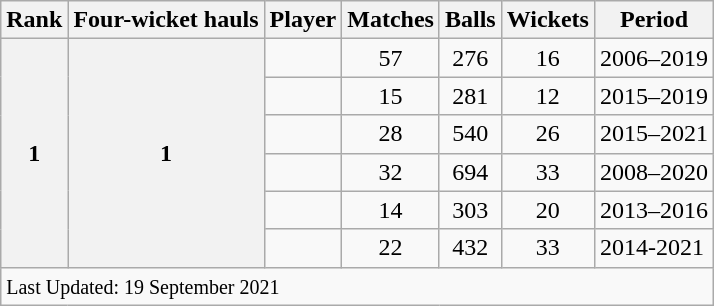<table class="wikitable plainrowheaders sortable">
<tr>
<th scope=col>Rank</th>
<th scope=col>Four-wicket hauls</th>
<th scope=col>Player</th>
<th scope=col>Matches</th>
<th scope=col>Balls</th>
<th scope=col>Wickets</th>
<th scope=col>Period</th>
</tr>
<tr>
<th scope=row style=text-align:center; rowspan=6>1</th>
<th scope=row style=text-align:center; rowspan=6>1</th>
<td></td>
<td align=center>57</td>
<td align=center>276</td>
<td align=center>16</td>
<td>2006–2019</td>
</tr>
<tr>
<td></td>
<td align=center>15</td>
<td align=center>281</td>
<td align=center>12</td>
<td>2015–2019</td>
</tr>
<tr>
<td></td>
<td align=center>28</td>
<td align=center>540</td>
<td align=center>26</td>
<td>2015–2021</td>
</tr>
<tr>
<td></td>
<td align=center>32</td>
<td align=center>694</td>
<td align=center>33</td>
<td>2008–2020</td>
</tr>
<tr>
<td></td>
<td align=center>14</td>
<td align=center>303</td>
<td align=center>20</td>
<td>2013–2016</td>
</tr>
<tr>
<td> </td>
<td align=center>22</td>
<td align=center>432</td>
<td align=center>33</td>
<td>2014-2021</td>
</tr>
<tr class=sortbottom>
<td colspan=7><small>Last Updated: 19 September 2021</small></td>
</tr>
</table>
